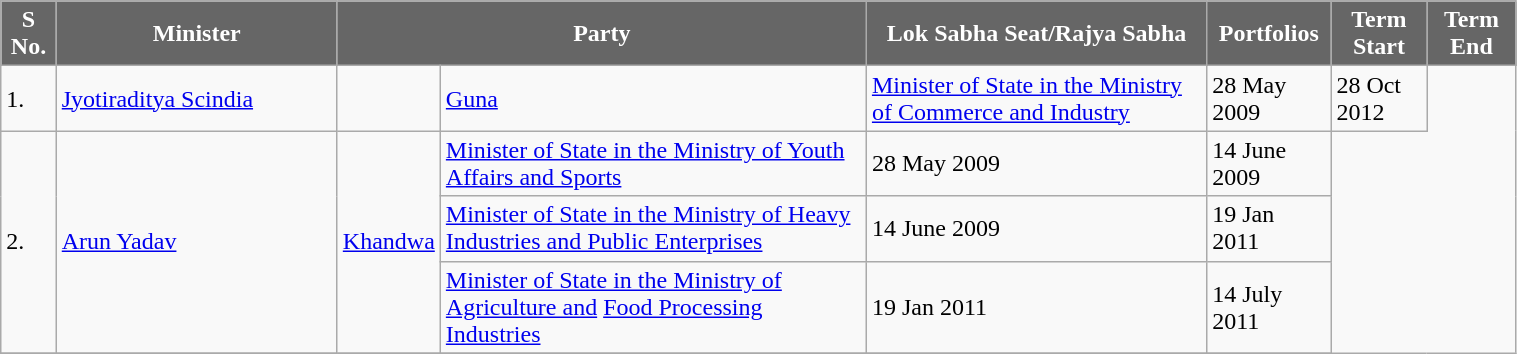<table class="wikitable" width="80%" style="font-size: x-big;">
<tr>
<th style="background-color:#666666; color:white">S No.</th>
<th style="background-color:#666666; color:white; width:180px">Minister</th>
<th colspan="2" style="background-color:#666666; color:white">Party</th>
<th style="background-color:#666666; color:white">Lok Sabha Seat/Rajya Sabha</th>
<th style="background-color:#666666; color:white">Portfolios</th>
<th style="background-color:#666666; color:white">Term Start</th>
<th style="background-color:#666666; color:white">Term End</th>
</tr>
<tr>
<td>1.</td>
<td><a href='#'>Jyotiraditya Scindia</a></td>
<td></td>
<td><a href='#'>Guna</a></td>
<td><a href='#'>Minister of State in the Ministry of Commerce and Industry</a></td>
<td>28 May 2009</td>
<td>28 Oct 2012</td>
</tr>
<tr>
<td rowspan=3>2.</td>
<td rowspan=3><a href='#'>Arun Yadav</a></td>
<td rowspan=3><a href='#'>Khandwa</a></td>
<td><a href='#'>Minister of State in the Ministry of Youth Affairs and Sports</a></td>
<td>28 May 2009</td>
<td>14 June 2009</td>
</tr>
<tr>
<td><a href='#'>Minister of State in the Ministry of Heavy Industries and Public Enterprises</a></td>
<td>14 June 2009</td>
<td>19 Jan 2011</td>
</tr>
<tr>
<td><a href='#'>Minister of State in the Ministry of Agriculture and</a> <a href='#'>Food Processing Industries</a></td>
<td>19 Jan 2011</td>
<td>14 July 2011</td>
</tr>
<tr>
</tr>
</table>
